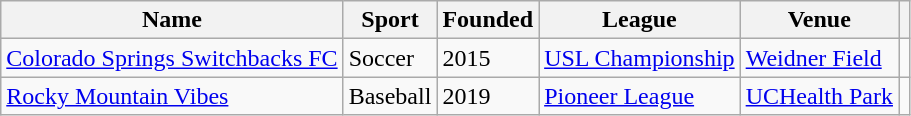<table class="wikitable">
<tr>
<th>Name</th>
<th>Sport</th>
<th>Founded</th>
<th>League</th>
<th>Venue</th>
<th></th>
</tr>
<tr>
<td><a href='#'>Colorado Springs Switchbacks FC</a></td>
<td>Soccer</td>
<td>2015</td>
<td><a href='#'>USL Championship</a></td>
<td><a href='#'>Weidner Field</a></td>
<td></td>
</tr>
<tr>
<td><a href='#'>Rocky Mountain Vibes</a></td>
<td>Baseball</td>
<td>2019</td>
<td><a href='#'>Pioneer League</a></td>
<td><a href='#'>UCHealth Park</a></td>
<td></td>
</tr>
</table>
